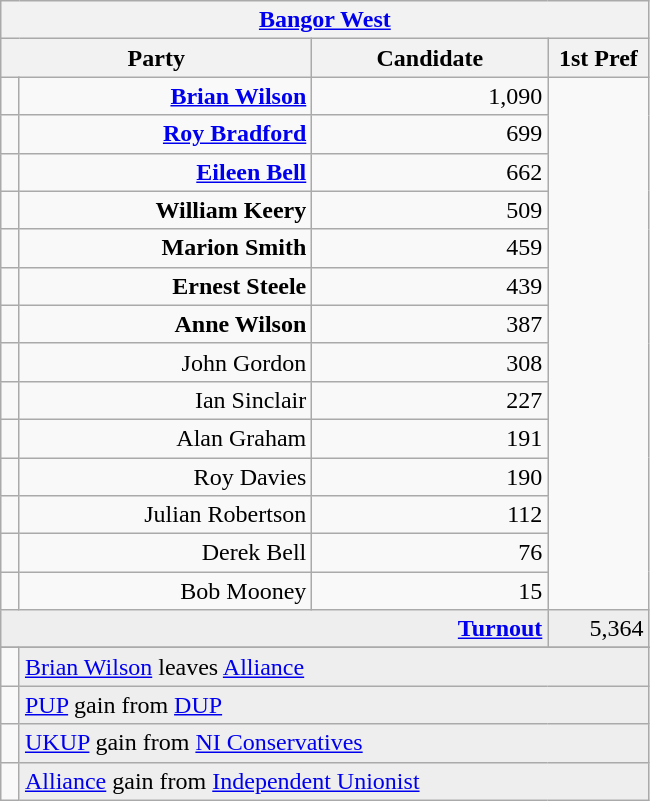<table class="wikitable">
<tr>
<th colspan="4" align="center"><a href='#'>Bangor West</a></th>
</tr>
<tr>
<th colspan="2" align="center" width=200>Party</th>
<th width=150>Candidate</th>
<th width=60>1st Pref</th>
</tr>
<tr>
<td></td>
<td align="right"><strong><a href='#'>Brian Wilson</a></strong></td>
<td align="right">1,090</td>
</tr>
<tr>
<td></td>
<td align="right"><strong><a href='#'>Roy Bradford</a></strong></td>
<td align="right">699</td>
</tr>
<tr>
<td></td>
<td align="right"><strong><a href='#'>Eileen Bell</a></strong></td>
<td align="right">662</td>
</tr>
<tr>
<td></td>
<td align="right"><strong>William Keery</strong></td>
<td align="right">509</td>
</tr>
<tr>
<td></td>
<td align="right"><strong>Marion Smith</strong></td>
<td align="right">459</td>
</tr>
<tr>
<td></td>
<td align="right"><strong>Ernest Steele</strong></td>
<td align="right">439</td>
</tr>
<tr>
<td></td>
<td align="right"><strong>Anne Wilson</strong></td>
<td align="right">387</td>
</tr>
<tr>
<td></td>
<td align="right">John Gordon</td>
<td align="right">308</td>
</tr>
<tr>
<td></td>
<td align="right">Ian Sinclair</td>
<td align="right">227</td>
</tr>
<tr>
<td></td>
<td align="right">Alan Graham</td>
<td align="right">191</td>
</tr>
<tr>
<td></td>
<td align="right">Roy Davies</td>
<td align="right">190</td>
</tr>
<tr>
<td></td>
<td align="right">Julian Robertson</td>
<td align="right">112</td>
</tr>
<tr>
<td></td>
<td align="right">Derek Bell</td>
<td align="right">76</td>
</tr>
<tr>
<td></td>
<td align="right">Bob Mooney</td>
<td align="right">15</td>
</tr>
<tr bgcolor="EEEEEE">
<td colspan=3 align="right"><strong><a href='#'>Turnout</a></strong></td>
<td align="right">5,364</td>
</tr>
<tr>
</tr>
<tr>
<td bgcolor=></td>
<td colspan=3 bgcolor="EEEEEE"><a href='#'>Brian Wilson</a> leaves <a href='#'>Alliance</a></td>
</tr>
<tr>
<td bgcolor=></td>
<td colspan=3 bgcolor="EEEEEE"><a href='#'>PUP</a> gain from <a href='#'>DUP</a></td>
</tr>
<tr>
<td bgcolor=></td>
<td colspan=3 bgcolor="EEEEEE"><a href='#'>UKUP</a> gain from <a href='#'>NI Conservatives</a></td>
</tr>
<tr>
<td bgcolor=></td>
<td colspan=3 bgcolor="EEEEEE"><a href='#'>Alliance</a> gain from <a href='#'>Independent Unionist</a></td>
</tr>
</table>
